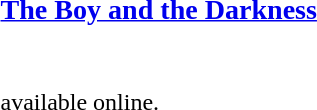<table>
<tr>
<td width="15%"><br><h3><a href='#'>The Boy and the Darkness</a></h3><table>
<tr>
<td width="35%"><br></td>
<td width="50%"><br></td>
</tr>
</table>
 available online.</td>
</tr>
</table>
